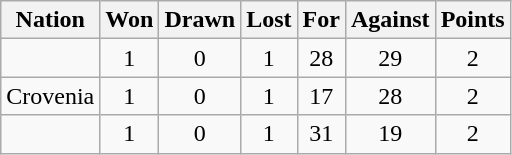<table class="wikitable" style="text-align: center;">
<tr>
<th>Nation</th>
<th>Won</th>
<th>Drawn</th>
<th>Lost</th>
<th>For</th>
<th>Against</th>
<th>Points</th>
</tr>
<tr>
<td align="left"></td>
<td>1</td>
<td>0</td>
<td>1</td>
<td>28</td>
<td>29</td>
<td>2</td>
</tr>
<tr>
<td align="left">Crovenia</td>
<td>1</td>
<td>0</td>
<td>1</td>
<td>17</td>
<td>28</td>
<td>2</td>
</tr>
<tr>
<td align="left"> </td>
<td>1</td>
<td>0</td>
<td>1</td>
<td>31</td>
<td>19</td>
<td>2</td>
</tr>
</table>
